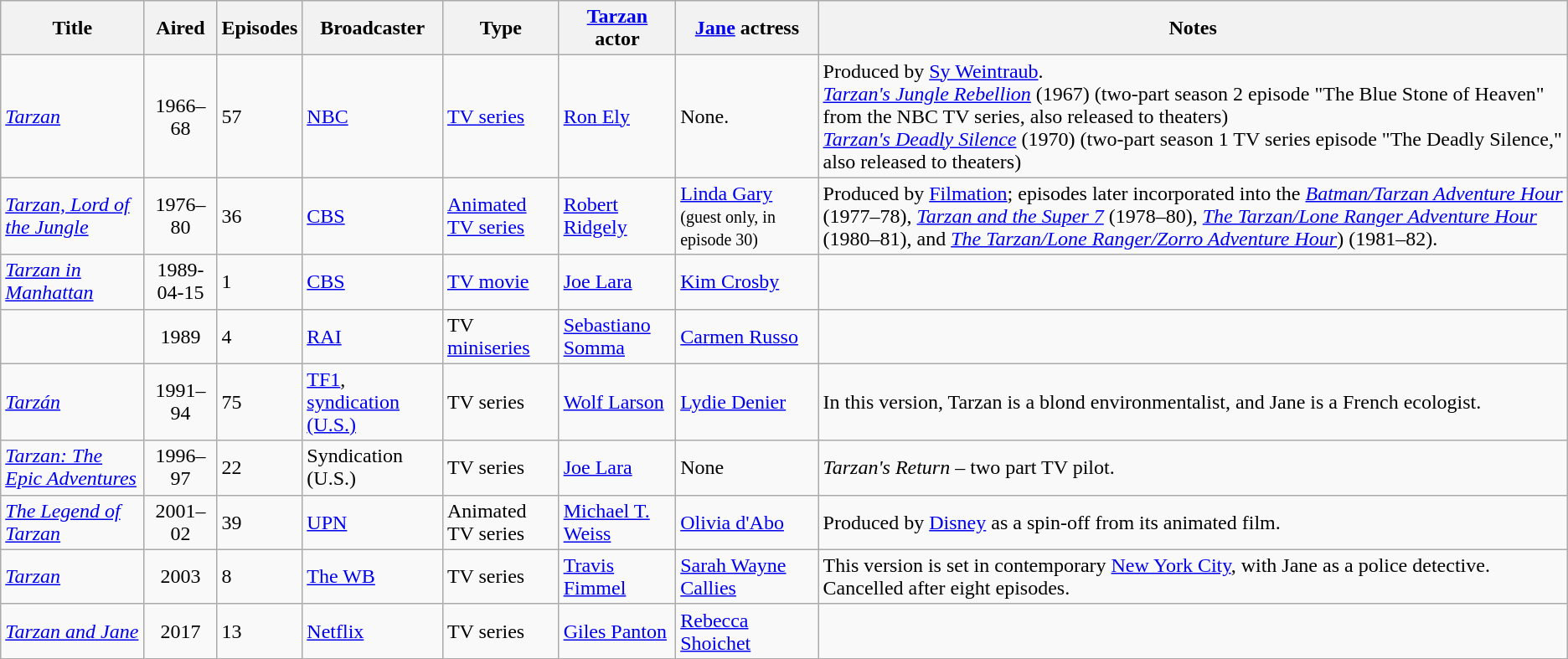<table class="wikitable sortable">
<tr>
<th>Title</th>
<th>Aired</th>
<th>Episodes</th>
<th>Broadcaster</th>
<th>Type</th>
<th><a href='#'>Tarzan</a> actor</th>
<th><a href='#'>Jane</a> actress</th>
<th>Notes</th>
</tr>
<tr>
<td><a href='#'><em>Tarzan</em></a></td>
<td align=center>1966–68</td>
<td>57</td>
<td><a href='#'>NBC</a></td>
<td><a href='#'>TV series</a></td>
<td><a href='#'>Ron Ely</a></td>
<td>None.</td>
<td>Produced by <a href='#'>Sy Weintraub</a>.<br><em><a href='#'>Tarzan's Jungle Rebellion</a></em> (1967) (two-part season 2 episode "The Blue Stone of Heaven" from the NBC TV series, also released to theaters)<br> <em><a href='#'>Tarzan's Deadly Silence</a></em> (1970) (two-part season 1 TV series episode "The Deadly Silence," also released to theaters)</td>
</tr>
<tr>
<td><em><a href='#'>Tarzan, Lord of the Jungle</a></em></td>
<td align=center>1976–80</td>
<td>36</td>
<td><a href='#'>CBS</a></td>
<td><a href='#'>Animated TV series</a></td>
<td><a href='#'>Robert Ridgely</a></td>
<td><a href='#'>Linda Gary</a> <small>(guest only, in episode 30)</small></td>
<td>Produced by <a href='#'>Filmation</a>; episodes later incorporated into the <em><a href='#'>Batman/Tarzan Adventure Hour</a></em> (1977–78), <em><a href='#'>Tarzan and the Super 7</a></em> (1978–80), <em><a href='#'>The Tarzan/Lone Ranger Adventure Hour</a></em> (1980–81), and <em><a href='#'>The Tarzan/Lone Ranger/Zorro Adventure Hour</a></em>) (1981–82).</td>
</tr>
<tr>
<td><em><a href='#'>Tarzan in Manhattan</a></em></td>
<td align=center>1989-04-15</td>
<td>1</td>
<td><a href='#'>CBS</a></td>
<td><a href='#'>TV movie</a></td>
<td><a href='#'>Joe Lara</a></td>
<td><a href='#'>Kim Crosby</a></td>
<td></td>
</tr>
<tr>
<td><em></em></td>
<td align=center>1989</td>
<td>4</td>
<td><a href='#'>RAI</a></td>
<td>TV <a href='#'>miniseries</a></td>
<td><a href='#'>Sebastiano Somma</a></td>
<td><a href='#'>Carmen Russo</a></td>
<td></td>
</tr>
<tr>
<td><em><a href='#'>Tarzán</a></em></td>
<td align=center>1991–94</td>
<td>75</td>
<td><a href='#'>TF1</a>, <a href='#'>syndication (U.S.)</a></td>
<td>TV series</td>
<td><a href='#'>Wolf Larson</a></td>
<td><a href='#'>Lydie Denier</a></td>
<td>In this version, Tarzan is a blond environmentalist, and Jane is a French ecologist.</td>
</tr>
<tr>
<td><em><a href='#'>Tarzan: The Epic Adventures</a></em></td>
<td align=center>1996–97</td>
<td>22</td>
<td>Syndication (U.S.)</td>
<td>TV series</td>
<td><a href='#'>Joe Lara</a></td>
<td>None</td>
<td><em>Tarzan's Return</em> – two part TV pilot.</td>
</tr>
<tr>
<td><em><a href='#'>The Legend of Tarzan</a></em></td>
<td align=center>2001–02</td>
<td>39</td>
<td><a href='#'>UPN</a></td>
<td>Animated TV series</td>
<td><a href='#'>Michael T. Weiss</a></td>
<td><a href='#'>Olivia d'Abo</a></td>
<td>Produced by <a href='#'>Disney</a> as a spin-off from its animated film.</td>
</tr>
<tr>
<td><a href='#'><em>Tarzan</em></a></td>
<td align=center>2003</td>
<td>8</td>
<td><a href='#'>The WB</a></td>
<td>TV series</td>
<td><a href='#'>Travis Fimmel</a></td>
<td><a href='#'>Sarah Wayne Callies</a></td>
<td>This version is set in contemporary <a href='#'>New York City</a>, with Jane as a police detective. Cancelled after eight episodes.</td>
</tr>
<tr>
<td><em><a href='#'>Tarzan and Jane</a></em></td>
<td align=center>2017</td>
<td>13</td>
<td><a href='#'>Netflix</a></td>
<td>TV series</td>
<td><a href='#'>Giles Panton</a></td>
<td><a href='#'>Rebecca Shoichet</a></td>
<td></td>
</tr>
</table>
